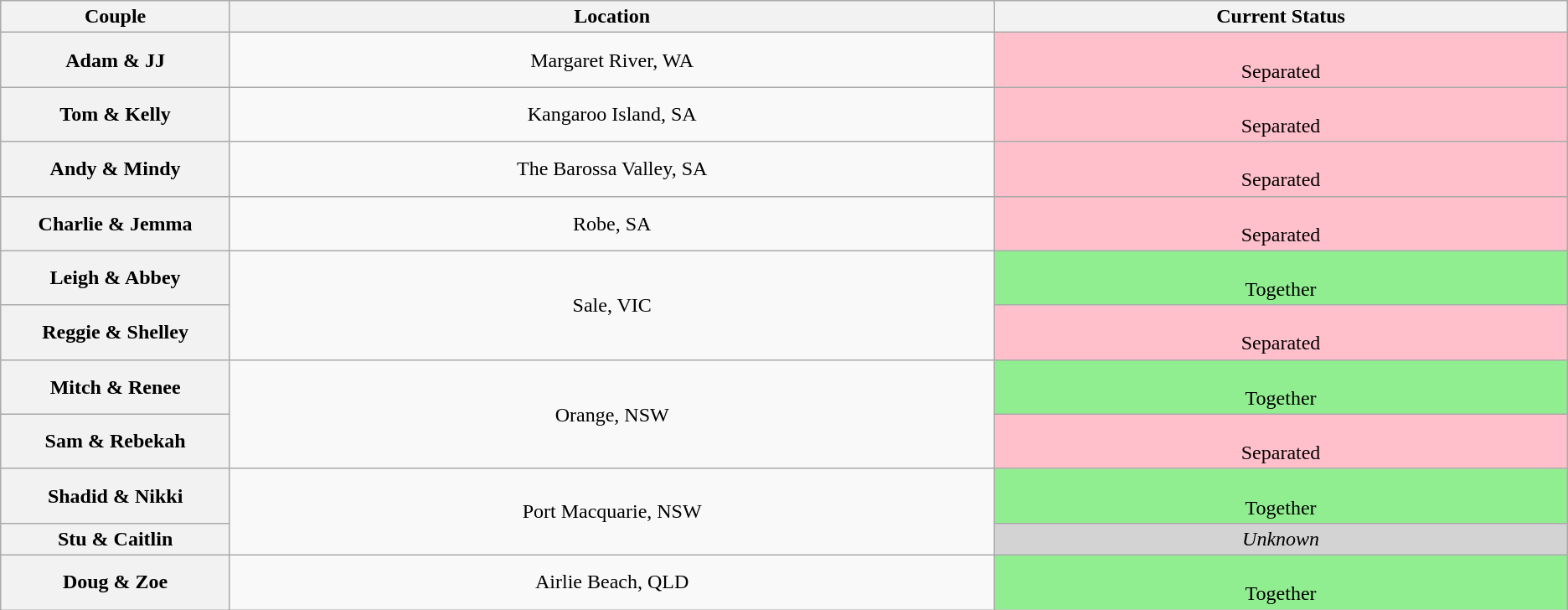<table class="wikitable sortable" style="text-align:center">
<tr>
<th scope="col" style="width:6%;">Couple</th>
<th scope="col" style="width:20%;">Location</th>
<th scope="col" style="width:15%;">Current Status</th>
</tr>
<tr>
<th>Adam & JJ</th>
<td>Margaret River, WA</td>
<td bgcolor="pink"><br>Separated</td>
</tr>
<tr>
<th>Tom & Kelly</th>
<td>Kangaroo Island, SA</td>
<td bgcolor="pink"><br>Separated</td>
</tr>
<tr>
<th>Andy & Mindy</th>
<td>The Barossa Valley, SA</td>
<td bgcolor="pink"><br>Separated</td>
</tr>
<tr>
<th>Charlie & Jemma</th>
<td>Robe, SA</td>
<td bgcolor="pink"><br>Separated</td>
</tr>
<tr>
<th>Leigh & Abbey</th>
<td rowspan="2">Sale, VIC</td>
<td bgcolor="lightgreen"><br>Together</td>
</tr>
<tr>
<th>Reggie & Shelley</th>
<td bgcolor="pink"><br>Separated</td>
</tr>
<tr>
<th>Mitch & Renee</th>
<td rowspan="2">Orange, NSW</td>
<td bgcolor="lightgreen"><br>Together</td>
</tr>
<tr>
<th>Sam & Rebekah</th>
<td bgcolor="pink"><br>Separated</td>
</tr>
<tr>
<th>Shadid & Nikki</th>
<td rowspan="2">Port Macquarie, NSW</td>
<td bgcolor="lightgreen"><br>Together</td>
</tr>
<tr>
<th>Stu & Caitlin</th>
<td bgcolor="lightgrey"><em>Unknown</em></td>
</tr>
<tr>
<th>Doug & Zoe</th>
<td>Airlie Beach, QLD</td>
<td bgcolor="lightgreen"><br>Together</td>
</tr>
</table>
